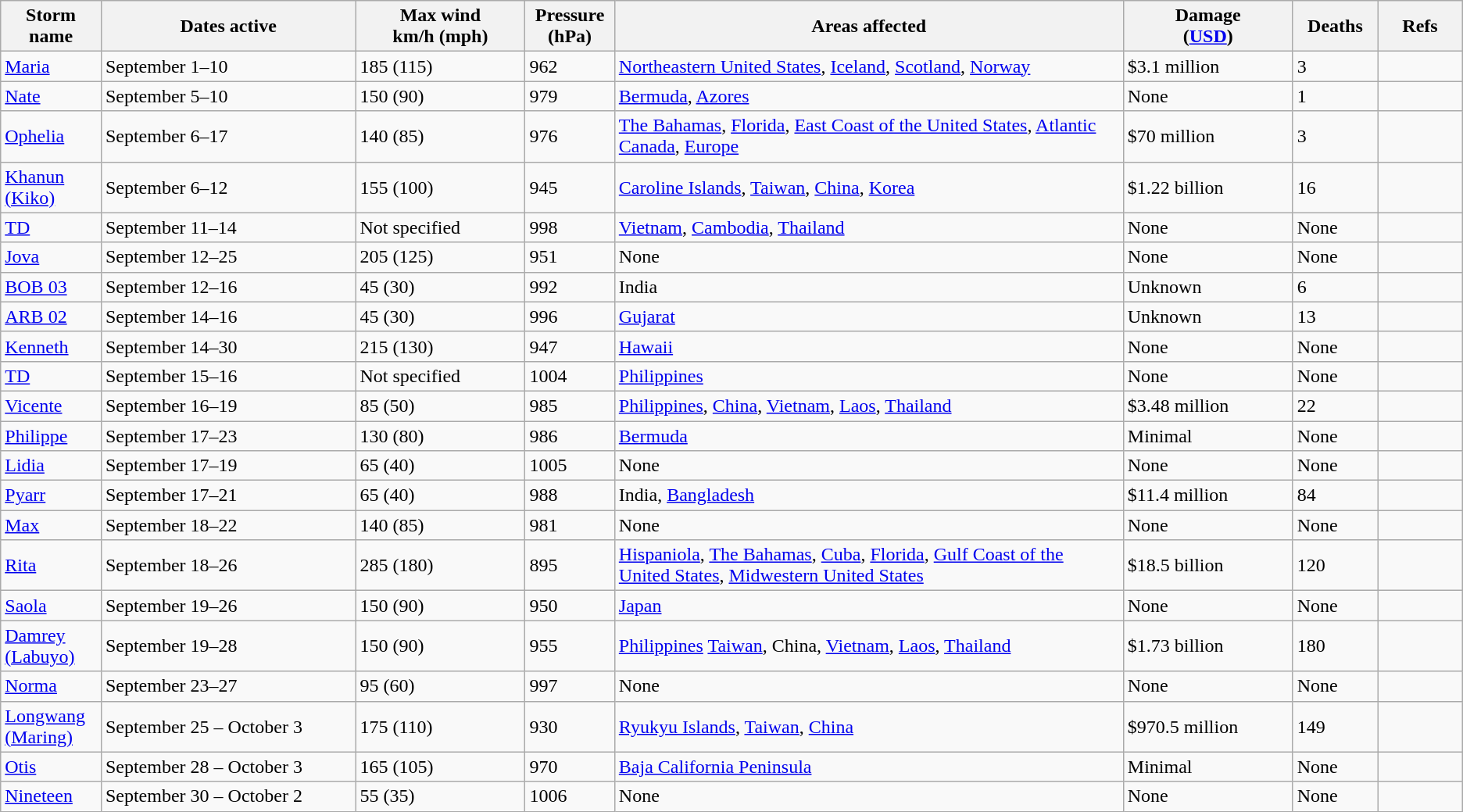<table class="wikitable sortable">
<tr>
<th width="5%">Storm name</th>
<th width="15%">Dates active</th>
<th width="10%">Max wind<br>km/h (mph)</th>
<th width="5%">Pressure<br>(hPa)</th>
<th width="30%">Areas affected</th>
<th width="10%">Damage<br>(<a href='#'>USD</a>)</th>
<th width="5%">Deaths</th>
<th width="5%">Refs</th>
</tr>
<tr>
<td><a href='#'>Maria</a></td>
<td>September 1–10</td>
<td>185 (115)</td>
<td>962</td>
<td><a href='#'>Northeastern United States</a>, <a href='#'>Iceland</a>, <a href='#'>Scotland</a>, <a href='#'>Norway</a></td>
<td>$3.1 million</td>
<td>3</td>
<td></td>
</tr>
<tr>
<td><a href='#'>Nate</a></td>
<td>September 5–10</td>
<td>150 (90)</td>
<td>979</td>
<td><a href='#'>Bermuda</a>, <a href='#'>Azores</a></td>
<td>None</td>
<td>1</td>
<td></td>
</tr>
<tr>
<td><a href='#'>Ophelia</a></td>
<td>September 6–17</td>
<td>140 (85)</td>
<td>976</td>
<td><a href='#'>The Bahamas</a>, <a href='#'>Florida</a>, <a href='#'>East Coast of the United States</a>, <a href='#'>Atlantic Canada</a>, <a href='#'>Europe</a></td>
<td>$70 million</td>
<td>3</td>
<td></td>
</tr>
<tr>
<td><a href='#'>Khanun (Kiko)</a></td>
<td>September 6–12</td>
<td>155 (100)</td>
<td>945</td>
<td><a href='#'>Caroline Islands</a>, <a href='#'>Taiwan</a>, <a href='#'>China</a>, <a href='#'>Korea</a></td>
<td>$1.22 billion</td>
<td>16</td>
<td></td>
</tr>
<tr>
<td><a href='#'>TD</a></td>
<td>September 11–14</td>
<td>Not specified</td>
<td>998</td>
<td><a href='#'>Vietnam</a>, <a href='#'>Cambodia</a>, <a href='#'>Thailand</a></td>
<td>None</td>
<td>None</td>
<td></td>
</tr>
<tr>
<td><a href='#'>Jova</a></td>
<td>September 12–25</td>
<td>205 (125)</td>
<td>951</td>
<td>None</td>
<td>None</td>
<td>None</td>
<td></td>
</tr>
<tr>
<td><a href='#'>BOB 03</a></td>
<td>September 12–16</td>
<td>45 (30)</td>
<td>992</td>
<td>India</td>
<td>Unknown</td>
<td>6</td>
<td></td>
</tr>
<tr>
<td><a href='#'>ARB 02</a></td>
<td>September 14–16</td>
<td>45 (30)</td>
<td>996</td>
<td><a href='#'>Gujarat</a></td>
<td>Unknown</td>
<td>13</td>
<td></td>
</tr>
<tr>
<td><a href='#'>Kenneth</a></td>
<td>September 14–30</td>
<td>215 (130)</td>
<td>947</td>
<td><a href='#'>Hawaii</a></td>
<td>None</td>
<td>None</td>
<td></td>
</tr>
<tr>
<td><a href='#'>TD</a></td>
<td>September 15–16</td>
<td>Not specified</td>
<td>1004</td>
<td><a href='#'>Philippines</a></td>
<td>None</td>
<td>None</td>
<td></td>
</tr>
<tr>
<td><a href='#'>Vicente</a></td>
<td>September 16–19</td>
<td>85 (50)</td>
<td>985</td>
<td><a href='#'>Philippines</a>, <a href='#'>China</a>, <a href='#'>Vietnam</a>, <a href='#'>Laos</a>, <a href='#'>Thailand</a></td>
<td>$3.48 million</td>
<td>22</td>
<td></td>
</tr>
<tr>
<td><a href='#'>Philippe</a></td>
<td>September 17–23</td>
<td>130 (80)</td>
<td>986</td>
<td><a href='#'>Bermuda</a></td>
<td>Minimal</td>
<td>None</td>
<td></td>
</tr>
<tr>
<td><a href='#'>Lidia</a></td>
<td>September 17–19</td>
<td>65 (40)</td>
<td>1005</td>
<td>None</td>
<td>None</td>
<td>None</td>
<td></td>
</tr>
<tr>
<td><a href='#'>Pyarr</a></td>
<td>September 17–21</td>
<td>65 (40)</td>
<td>988</td>
<td>India, <a href='#'>Bangladesh</a></td>
<td>$11.4 million</td>
<td>84</td>
<td></td>
</tr>
<tr>
<td><a href='#'>Max</a></td>
<td>September 18–22</td>
<td>140 (85)</td>
<td>981</td>
<td>None</td>
<td>None</td>
<td>None</td>
<td></td>
</tr>
<tr>
<td><a href='#'>Rita</a></td>
<td>September 18–26</td>
<td>285 (180)</td>
<td>895</td>
<td><a href='#'>Hispaniola</a>, <a href='#'>The Bahamas</a>, <a href='#'>Cuba</a>, <a href='#'>Florida</a>, <a href='#'>Gulf Coast of the United States</a>, <a href='#'>Midwestern United States</a></td>
<td>$18.5 billion</td>
<td>120</td>
<td></td>
</tr>
<tr>
<td><a href='#'>Saola</a></td>
<td>September 19–26</td>
<td>150 (90)</td>
<td>950</td>
<td><a href='#'>Japan</a></td>
<td>None</td>
<td>None</td>
<td></td>
</tr>
<tr>
<td><a href='#'>Damrey (Labuyo)</a></td>
<td>September 19–28</td>
<td>150 (90)</td>
<td>955</td>
<td><a href='#'>Philippines</a> <a href='#'>Taiwan</a>, China, <a href='#'>Vietnam</a>, <a href='#'>Laos</a>, <a href='#'>Thailand</a></td>
<td>$1.73 billion</td>
<td>180</td>
<td></td>
</tr>
<tr>
<td><a href='#'>Norma</a></td>
<td>September 23–27</td>
<td>95 (60)</td>
<td>997</td>
<td>None</td>
<td>None</td>
<td>None</td>
<td></td>
</tr>
<tr>
<td><a href='#'>Longwang (Maring)</a></td>
<td>September 25 – October 3</td>
<td>175 (110)</td>
<td>930</td>
<td><a href='#'>Ryukyu Islands</a>, <a href='#'>Taiwan</a>, <a href='#'>China</a></td>
<td>$970.5 million</td>
<td>149</td>
<td></td>
</tr>
<tr>
<td><a href='#'>Otis</a></td>
<td>September 28 – October 3</td>
<td>165 (105)</td>
<td>970</td>
<td><a href='#'>Baja California Peninsula</a></td>
<td>Minimal</td>
<td>None</td>
<td></td>
</tr>
<tr>
<td><a href='#'>Nineteen</a></td>
<td>September 30 – October 2</td>
<td>55 (35)</td>
<td>1006</td>
<td>None</td>
<td>None</td>
<td>None</td>
<td></td>
</tr>
</table>
